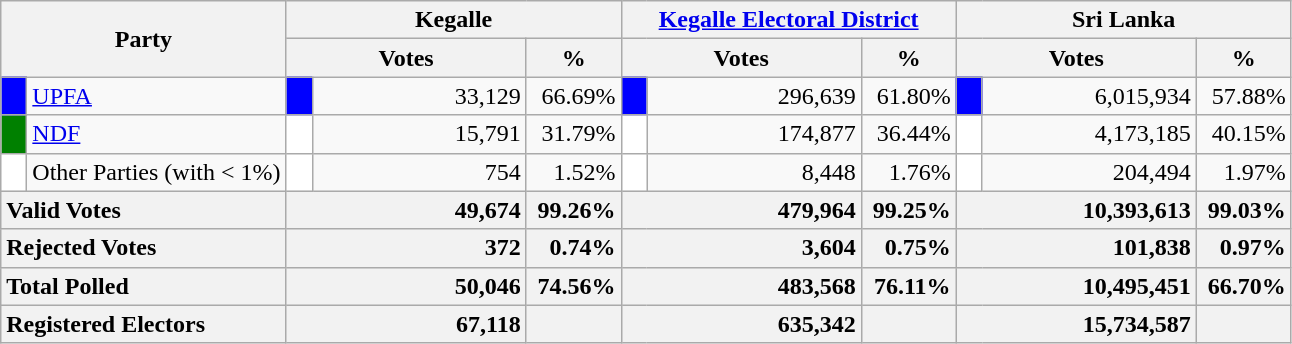<table class="wikitable">
<tr>
<th colspan="2" width="144px"rowspan="2">Party</th>
<th colspan="3" width="216px">Kegalle</th>
<th colspan="3" width="216px"><a href='#'>Kegalle Electoral District</a></th>
<th colspan="3" width="216px">Sri Lanka</th>
</tr>
<tr>
<th colspan="2" width="144px">Votes</th>
<th>%</th>
<th colspan="2" width="144px">Votes</th>
<th>%</th>
<th colspan="2" width="144px">Votes</th>
<th>%</th>
</tr>
<tr>
<td style="background-color:blue;" width="10px"></td>
<td style="text-align:left;"><a href='#'>UPFA</a></td>
<td style="background-color:blue;" width="10px"></td>
<td style="text-align:right;">33,129</td>
<td style="text-align:right;">66.69%</td>
<td style="background-color:blue;" width="10px"></td>
<td style="text-align:right;">296,639</td>
<td style="text-align:right;">61.80%</td>
<td style="background-color:blue;" width="10px"></td>
<td style="text-align:right;">6,015,934</td>
<td style="text-align:right;">57.88%</td>
</tr>
<tr>
<td style="background-color:green;" width="10px"></td>
<td style="text-align:left;"><a href='#'>NDF</a></td>
<td style="background-color:white;" width="10px"></td>
<td style="text-align:right;">15,791</td>
<td style="text-align:right;">31.79%</td>
<td style="background-color:white;" width="10px"></td>
<td style="text-align:right;">174,877</td>
<td style="text-align:right;">36.44%</td>
<td style="background-color:white;" width="10px"></td>
<td style="text-align:right;">4,173,185</td>
<td style="text-align:right;">40.15%</td>
</tr>
<tr>
<td style="background-color:white;" width="10px"></td>
<td style="text-align:left;">Other Parties (with < 1%)</td>
<td style="background-color:white;" width="10px"></td>
<td style="text-align:right;">754</td>
<td style="text-align:right;">1.52%</td>
<td style="background-color:white;" width="10px"></td>
<td style="text-align:right;">8,448</td>
<td style="text-align:right;">1.76%</td>
<td style="background-color:white;" width="10px"></td>
<td style="text-align:right;">204,494</td>
<td style="text-align:right;">1.97%</td>
</tr>
<tr>
<th colspan="2" width="144px"style="text-align:left;">Valid Votes</th>
<th style="text-align:right;"colspan="2" width="144px">49,674</th>
<th style="text-align:right;">99.26%</th>
<th style="text-align:right;"colspan="2" width="144px">479,964</th>
<th style="text-align:right;">99.25%</th>
<th style="text-align:right;"colspan="2" width="144px">10,393,613</th>
<th style="text-align:right;">99.03%</th>
</tr>
<tr>
<th colspan="2" width="144px"style="text-align:left;">Rejected Votes</th>
<th style="text-align:right;"colspan="2" width="144px">372</th>
<th style="text-align:right;">0.74%</th>
<th style="text-align:right;"colspan="2" width="144px">3,604</th>
<th style="text-align:right;">0.75%</th>
<th style="text-align:right;"colspan="2" width="144px">101,838</th>
<th style="text-align:right;">0.97%</th>
</tr>
<tr>
<th colspan="2" width="144px"style="text-align:left;">Total Polled</th>
<th style="text-align:right;"colspan="2" width="144px">50,046</th>
<th style="text-align:right;">74.56%</th>
<th style="text-align:right;"colspan="2" width="144px">483,568</th>
<th style="text-align:right;">76.11%</th>
<th style="text-align:right;"colspan="2" width="144px">10,495,451</th>
<th style="text-align:right;">66.70%</th>
</tr>
<tr>
<th colspan="2" width="144px"style="text-align:left;">Registered Electors</th>
<th style="text-align:right;"colspan="2" width="144px">67,118</th>
<th></th>
<th style="text-align:right;"colspan="2" width="144px">635,342</th>
<th></th>
<th style="text-align:right;"colspan="2" width="144px">15,734,587</th>
<th></th>
</tr>
</table>
